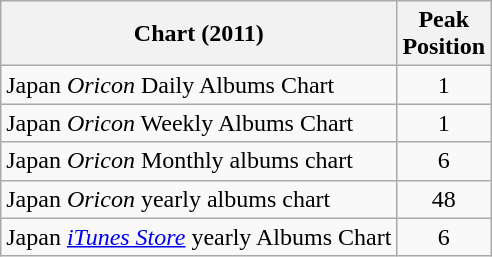<table class="wikitable sortable">
<tr>
<th>Chart (2011)</th>
<th>Peak<br>Position</th>
</tr>
<tr>
<td>Japan <em>Oricon</em> Daily Albums Chart</td>
<td style="text-align:center;">1</td>
</tr>
<tr>
<td>Japan <em>Oricon</em> Weekly Albums Chart</td>
<td style="text-align:center;">1</td>
</tr>
<tr>
<td>Japan <em>Oricon</em> Monthly albums chart</td>
<td style="text-align:center;">6</td>
</tr>
<tr>
<td>Japan <em>Oricon</em> yearly albums chart</td>
<td style="text-align:center;">48</td>
</tr>
<tr>
<td>Japan <em><a href='#'>iTunes Store</a></em> yearly Albums Chart</td>
<td style="text-align:center;">6</td>
</tr>
</table>
